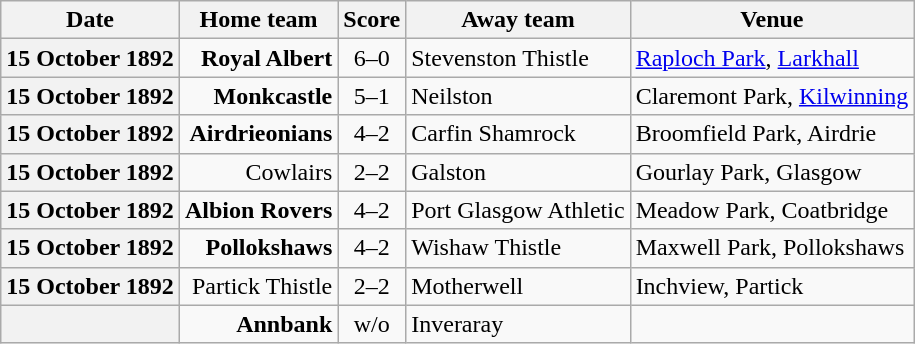<table class="wikitable football-result-list" style="max-width: 80em; text-align: center">
<tr>
<th scope="col">Date</th>
<th scope="col">Home team</th>
<th scope="col">Score</th>
<th scope="col">Away team</th>
<th scope="col">Venue</th>
</tr>
<tr>
<th scope="row">15 October 1892</th>
<td align=right><strong>Royal Albert</strong></td>
<td>6–0</td>
<td align=left>Stevenston Thistle</td>
<td align=left><a href='#'>Raploch Park</a>, <a href='#'>Larkhall</a></td>
</tr>
<tr>
<th scope="row">15 October 1892</th>
<td align=right><strong>Monkcastle</strong></td>
<td>5–1</td>
<td align=left>Neilston</td>
<td align=left>Claremont Park, <a href='#'>Kilwinning</a></td>
</tr>
<tr>
<th scope="row">15 October 1892</th>
<td align=right><strong>Airdrieonians</strong></td>
<td>4–2</td>
<td align=left>Carfin Shamrock</td>
<td align=left>Broomfield Park, Airdrie</td>
</tr>
<tr>
<th scope="row">15 October 1892</th>
<td align=right>Cowlairs</td>
<td>2–2</td>
<td align=left>Galston</td>
<td align=left>Gourlay Park, Glasgow</td>
</tr>
<tr>
<th scope="row">15 October 1892</th>
<td align=right><strong>Albion Rovers</strong></td>
<td>4–2</td>
<td align=left>Port Glasgow Athletic</td>
<td align=left>Meadow Park, Coatbridge</td>
</tr>
<tr>
<th scope="row">15 October 1892</th>
<td align=right><strong>Pollokshaws</strong></td>
<td>4–2</td>
<td align=left>Wishaw Thistle</td>
<td align=left>Maxwell Park, Pollokshaws</td>
</tr>
<tr>
<th scope="row">15 October 1892</th>
<td align=right>Partick Thistle</td>
<td>2–2</td>
<td align=left>Motherwell</td>
<td align=left>Inchview, Partick</td>
</tr>
<tr>
<th scope="row"></th>
<td align=right><strong>Annbank</strong></td>
<td>w/o</td>
<td align=left>Inveraray</td>
<td></td>
</tr>
</table>
